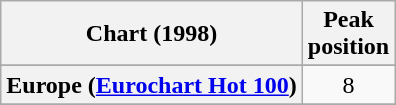<table class="wikitable sortable plainrowheaders" style="text-align:center">
<tr>
<th>Chart (1998)</th>
<th>Peak<br>position</th>
</tr>
<tr>
</tr>
<tr>
<th scope="row">Europe (<a href='#'>Eurochart Hot 100</a>)</th>
<td>8</td>
</tr>
<tr>
</tr>
<tr>
</tr>
</table>
